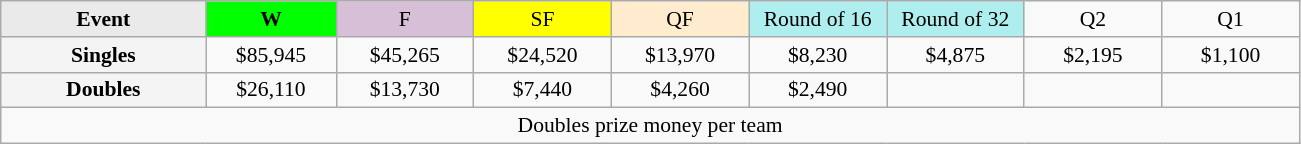<table class=wikitable style=font-size:90%;text-align:center>
<tr>
<td style="width:130px; background:#eaeaea;"><strong>Event</strong></td>
<td style="width:80px; background:lime;"><strong>W</strong></td>
<td style="width:85px; background:thistle;">F</td>
<td style="width:85px; background:#ff0;">SF</td>
<td style="width:85px; background:#ffebcd;">QF</td>
<td style="width:85px; background:#afeeee;">Round of 16</td>
<td style="width:85px; background:#afeeee;">Round of 32</td>
<td width=85>Q2</td>
<td width=85>Q1</td>
</tr>
<tr>
<td style="background:#f4f4f4;"><strong>Singles</strong></td>
<td>$85,945</td>
<td>$45,265</td>
<td>$24,520</td>
<td>$13,970</td>
<td>$8,230</td>
<td>$4,875</td>
<td>$2,195</td>
<td>$1,100</td>
</tr>
<tr>
<td style="background:#f4f4f4;"><strong>Doubles</strong></td>
<td>$26,110</td>
<td>$13,730</td>
<td>$7,440</td>
<td>$4,260</td>
<td>$2,490</td>
<td></td>
<td></td>
<td></td>
</tr>
<tr>
<td colspan=9>Doubles prize money per team</td>
</tr>
</table>
